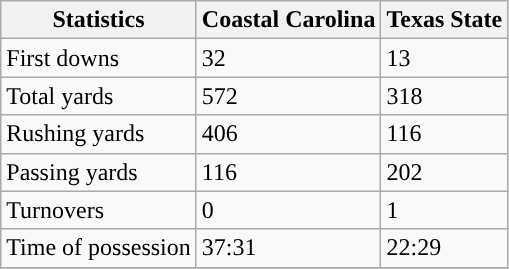<table class="wikitable">
<tr>
<th>Statistics</th>
<th>Coastal Carolina</th>
<th>Texas State</th>
</tr>
<tr>
<td>First downs</td>
<td>32</td>
<td>13</td>
</tr>
<tr>
<td>Total yards</td>
<td>572</td>
<td>318</td>
</tr>
<tr>
<td>Rushing yards</td>
<td>406</td>
<td>116</td>
</tr>
<tr>
<td>Passing yards</td>
<td>116</td>
<td>202</td>
</tr>
<tr>
<td>Turnovers</td>
<td>0</td>
<td>1</td>
</tr>
<tr>
<td>Time of possession</td>
<td>37:31</td>
<td>22:29</td>
</tr>
<tr>
</tr>
</table>
